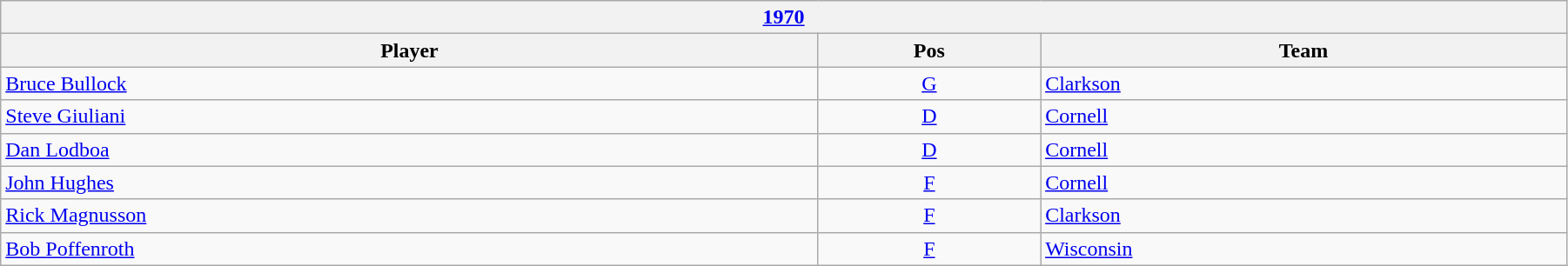<table class="wikitable" width=95%>
<tr>
<th colspan=3><a href='#'>1970</a></th>
</tr>
<tr>
<th>Player</th>
<th>Pos</th>
<th>Team</th>
</tr>
<tr>
<td><a href='#'>Bruce Bullock</a></td>
<td style="text-align:center;"><a href='#'>G</a></td>
<td><a href='#'>Clarkson</a></td>
</tr>
<tr>
<td><a href='#'>Steve Giuliani</a></td>
<td style="text-align:center;"><a href='#'>D</a></td>
<td><a href='#'>Cornell</a></td>
</tr>
<tr>
<td><a href='#'>Dan Lodboa</a></td>
<td style="text-align:center;"><a href='#'>D</a></td>
<td><a href='#'>Cornell</a></td>
</tr>
<tr>
<td><a href='#'>John Hughes</a></td>
<td style="text-align:center;"><a href='#'>F</a></td>
<td><a href='#'>Cornell</a></td>
</tr>
<tr>
<td><a href='#'>Rick Magnusson</a></td>
<td style="text-align:center;"><a href='#'>F</a></td>
<td><a href='#'>Clarkson</a></td>
</tr>
<tr>
<td><a href='#'>Bob Poffenroth</a></td>
<td style="text-align:center;"><a href='#'>F</a></td>
<td><a href='#'>Wisconsin</a></td>
</tr>
</table>
